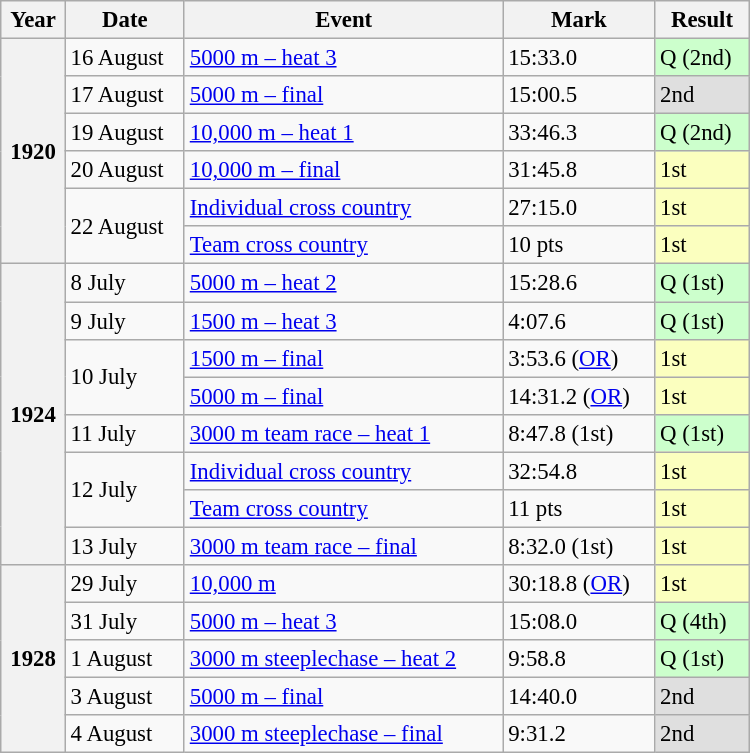<table class="wikitable" width="75%" style="text-align: left; font-size: 95%; max-width: 500px;">
<tr>
<th>Year</th>
<th>Date</th>
<th>Event</th>
<th>Mark</th>
<th>Result</th>
</tr>
<tr>
<th rowspan="6">1920</th>
<td>16 August</td>
<td><a href='#'>5000 m – heat 3</a></td>
<td>15:33.0</td>
<td style="background:#ccffcc">Q (2nd)</td>
</tr>
<tr>
<td>17 August</td>
<td><a href='#'>5000 m – final</a></td>
<td>15:00.5</td>
<td style="background:#dfdfdf">2nd</td>
</tr>
<tr>
<td>19 August</td>
<td><a href='#'>10,000 m – heat 1</a></td>
<td>33:46.3</td>
<td style="background:#ccffcc">Q (2nd)</td>
</tr>
<tr>
<td>20 August</td>
<td><a href='#'>10,000 m – final</a></td>
<td>31:45.8</td>
<td style="background:#fbffbf">1st</td>
</tr>
<tr>
<td rowspan="2">22 August</td>
<td><a href='#'>Individual cross country</a></td>
<td>27:15.0</td>
<td style="background:#fbffbf">1st</td>
</tr>
<tr>
<td><a href='#'>Team cross country</a></td>
<td>10 pts</td>
<td style="background:#fbffbf">1st</td>
</tr>
<tr>
<th rowspan="8">1924</th>
<td>8 July</td>
<td><a href='#'>5000 m – heat 2</a></td>
<td>15:28.6</td>
<td style="background:#ccffcc">Q (1st)</td>
</tr>
<tr>
<td>9 July</td>
<td><a href='#'>1500 m – heat 3</a></td>
<td>4:07.6</td>
<td style="background:#ccffcc">Q (1st)</td>
</tr>
<tr>
<td rowspan="2">10 July</td>
<td><a href='#'>1500 m – final</a></td>
<td>3:53.6 (<a href='#'>OR</a>)</td>
<td style="background:#fbffbf">1st</td>
</tr>
<tr>
<td><a href='#'>5000 m – final</a></td>
<td>14:31.2 (<a href='#'>OR</a>)</td>
<td style="background:#fbffbf">1st</td>
</tr>
<tr>
<td>11 July</td>
<td><a href='#'>3000 m team race – heat 1</a></td>
<td>8:47.8 (1st)</td>
<td style="background:#ccffcc">Q (1st)</td>
</tr>
<tr>
<td rowspan="2">12 July</td>
<td><a href='#'>Individual cross country</a></td>
<td>32:54.8</td>
<td style="background:#fbffbf">1st</td>
</tr>
<tr>
<td><a href='#'>Team cross country</a></td>
<td>11 pts</td>
<td style="background:#fbffbf">1st</td>
</tr>
<tr>
<td>13 July</td>
<td><a href='#'>3000 m team race – final</a></td>
<td>8:32.0 (1st)</td>
<td style="background:#fbffbf">1st</td>
</tr>
<tr>
<th rowspan="5">1928</th>
<td>29 July</td>
<td><a href='#'>10,000 m</a></td>
<td>30:18.8 (<a href='#'>OR</a>)</td>
<td style="background:#fbffbf">1st</td>
</tr>
<tr>
<td>31 July</td>
<td><a href='#'>5000 m – heat 3</a></td>
<td>15:08.0</td>
<td style="background:#ccffcc">Q (4th)</td>
</tr>
<tr>
<td>1 August</td>
<td><a href='#'>3000 m steeplechase – heat 2</a></td>
<td>9:58.8</td>
<td style="background:#ccffcc">Q (1st)</td>
</tr>
<tr>
<td>3 August</td>
<td><a href='#'>5000 m – final</a></td>
<td>14:40.0</td>
<td style="background:#dfdfdf">2nd</td>
</tr>
<tr>
<td>4 August</td>
<td><a href='#'>3000 m steeplechase – final</a></td>
<td>9:31.2</td>
<td style="background:#dfdfdf">2nd</td>
</tr>
</table>
